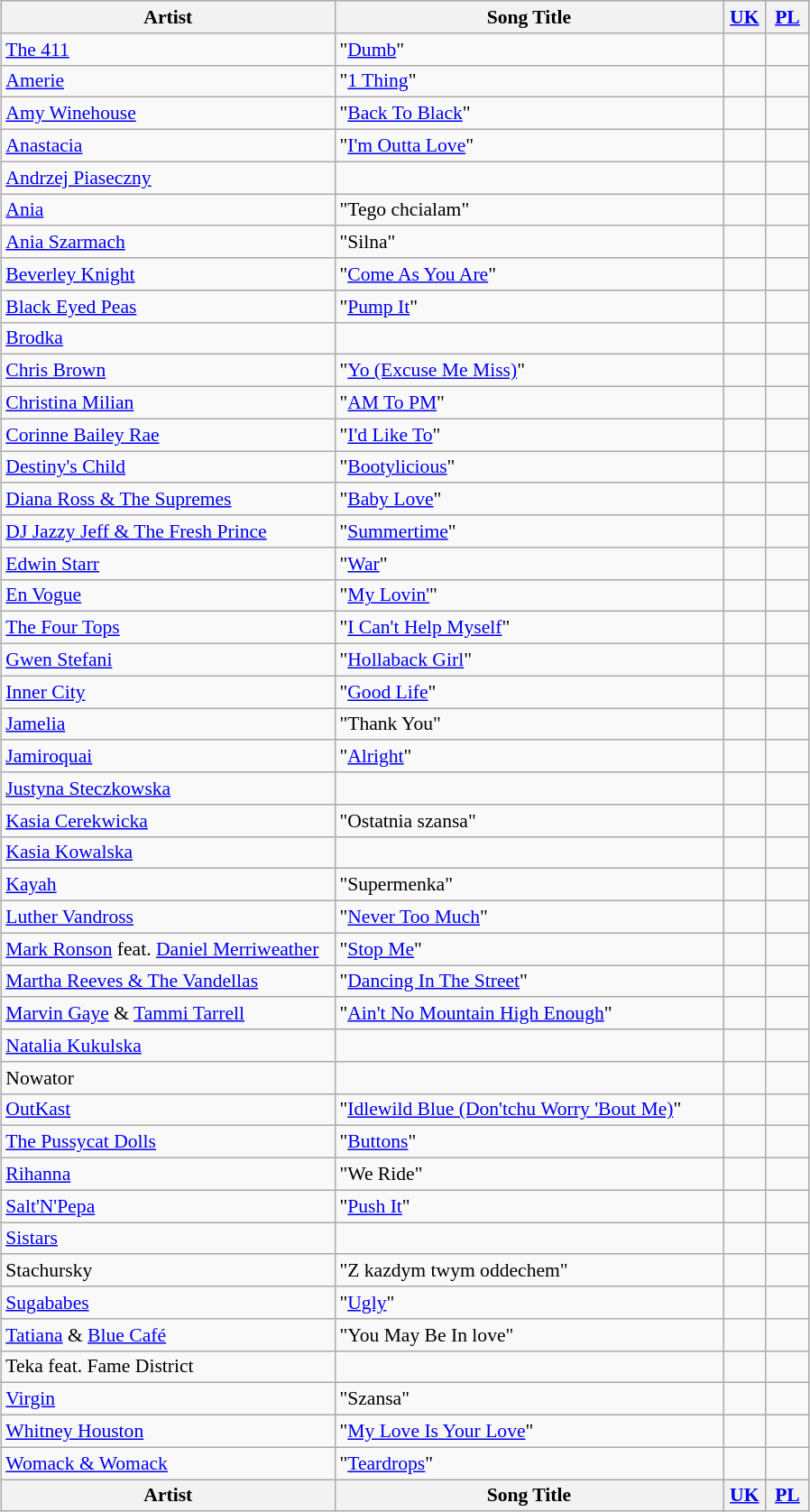<table class="wikitable sortable" style="font-size:90%; text-align:left; margin: 5px;">
<tr>
<th style="width:240px;">Artist</th>
<th style="width:280px;">Song Title</th>
<th width=25px><a href='#'>UK</a></th>
<th width=25px><a href='#'>PL</a></th>
</tr>
<tr>
<td><a href='#'>The 411</a></td>
<td>"<a href='#'>Dumb</a>"</td>
<td></td>
<td></td>
</tr>
<tr>
<td><a href='#'>Amerie</a></td>
<td>"<a href='#'>1 Thing</a>"</td>
<td></td>
<td></td>
</tr>
<tr>
<td><a href='#'>Amy Winehouse</a></td>
<td>"<a href='#'>Back To Black</a>"</td>
<td></td>
<td></td>
</tr>
<tr>
<td><a href='#'>Anastacia</a></td>
<td>"<a href='#'>I'm Outta Love</a>"</td>
<td></td>
<td></td>
</tr>
<tr>
<td><a href='#'>Andrzej Piaseczny</a></td>
<td></td>
<td></td>
<td></td>
</tr>
<tr>
<td><a href='#'>Ania</a></td>
<td>"Tego chcialam"</td>
<td></td>
<td></td>
</tr>
<tr>
<td><a href='#'>Ania Szarmach</a></td>
<td>"Silna"</td>
<td></td>
<td></td>
</tr>
<tr>
<td><a href='#'>Beverley Knight</a></td>
<td>"<a href='#'>Come As You Are</a>"</td>
<td></td>
<td></td>
</tr>
<tr>
<td><a href='#'>Black Eyed Peas</a></td>
<td>"<a href='#'>Pump It</a>"</td>
<td></td>
<td></td>
</tr>
<tr>
<td><a href='#'>Brodka</a></td>
<td></td>
<td></td>
<td></td>
</tr>
<tr>
<td><a href='#'>Chris Brown</a></td>
<td>"<a href='#'>Yo (Excuse Me Miss)</a>"</td>
<td></td>
<td></td>
</tr>
<tr>
<td><a href='#'>Christina Milian</a></td>
<td>"<a href='#'>AM To PM</a>"</td>
<td></td>
<td></td>
</tr>
<tr>
<td><a href='#'>Corinne Bailey Rae</a></td>
<td>"<a href='#'>I'd Like To</a>"</td>
<td></td>
<td></td>
</tr>
<tr>
<td><a href='#'>Destiny's Child</a></td>
<td>"<a href='#'>Bootylicious</a>"</td>
<td></td>
<td></td>
</tr>
<tr>
<td><a href='#'>Diana Ross & The Supremes</a></td>
<td>"<a href='#'>Baby Love</a>"</td>
<td></td>
<td></td>
</tr>
<tr>
<td><a href='#'>DJ Jazzy Jeff & The Fresh Prince</a></td>
<td>"<a href='#'>Summertime</a>"</td>
<td></td>
<td></td>
</tr>
<tr>
<td><a href='#'>Edwin Starr</a></td>
<td>"<a href='#'>War</a>"</td>
<td></td>
<td></td>
</tr>
<tr>
<td><a href='#'>En Vogue</a></td>
<td>"<a href='#'>My Lovin'</a>"</td>
<td></td>
<td></td>
</tr>
<tr>
<td><a href='#'>The Four Tops</a></td>
<td>"<a href='#'>I Can't Help Myself</a>"</td>
<td></td>
<td></td>
</tr>
<tr>
<td><a href='#'>Gwen Stefani</a></td>
<td>"<a href='#'>Hollaback Girl</a>"</td>
<td></td>
<td></td>
</tr>
<tr>
<td><a href='#'>Inner City</a></td>
<td>"<a href='#'>Good Life</a>"</td>
<td></td>
<td></td>
</tr>
<tr>
<td><a href='#'>Jamelia</a></td>
<td>"Thank You"</td>
<td></td>
<td></td>
</tr>
<tr>
<td><a href='#'>Jamiroquai</a></td>
<td>"<a href='#'>Alright</a>"</td>
<td></td>
<td></td>
</tr>
<tr>
<td><a href='#'>Justyna Steczkowska</a></td>
<td></td>
<td></td>
<td></td>
</tr>
<tr>
<td><a href='#'>Kasia Cerekwicka</a></td>
<td>"Ostatnia szansa"</td>
<td></td>
<td></td>
</tr>
<tr>
<td><a href='#'>Kasia Kowalska</a></td>
<td></td>
<td></td>
<td></td>
</tr>
<tr>
<td><a href='#'>Kayah</a></td>
<td>"Supermenka"</td>
<td></td>
<td></td>
</tr>
<tr>
<td><a href='#'>Luther Vandross</a></td>
<td>"<a href='#'>Never Too Much</a>"</td>
<td></td>
<td></td>
</tr>
<tr>
<td><a href='#'>Mark Ronson</a> feat. <a href='#'>Daniel Merriweather</a></td>
<td>"<a href='#'>Stop Me</a>"</td>
<td></td>
<td></td>
</tr>
<tr>
<td><a href='#'>Martha Reeves & The Vandellas</a></td>
<td>"<a href='#'>Dancing In The Street</a>"</td>
<td></td>
<td></td>
</tr>
<tr>
<td><a href='#'>Marvin Gaye</a> & <a href='#'>Tammi Tarrell</a></td>
<td>"<a href='#'>Ain't No Mountain High Enough</a>"</td>
<td></td>
<td></td>
</tr>
<tr>
<td><a href='#'>Natalia Kukulska</a></td>
<td></td>
<td></td>
<td></td>
</tr>
<tr>
<td>Nowator</td>
<td></td>
<td></td>
<td></td>
</tr>
<tr>
<td><a href='#'>OutKast</a></td>
<td>"<a href='#'>Idlewild Blue (Don'tchu Worry 'Bout Me)</a>"</td>
<td></td>
<td></td>
</tr>
<tr>
<td><a href='#'>The Pussycat Dolls</a></td>
<td>"<a href='#'>Buttons</a>"</td>
<td></td>
<td></td>
</tr>
<tr>
<td><a href='#'>Rihanna</a></td>
<td>"We Ride"</td>
<td></td>
<td></td>
</tr>
<tr>
<td><a href='#'>Salt'N'Pepa</a></td>
<td>"<a href='#'>Push It</a>"</td>
<td></td>
<td></td>
</tr>
<tr>
<td><a href='#'>Sistars</a></td>
<td></td>
<td></td>
<td></td>
</tr>
<tr>
<td>Stachursky</td>
<td>"Z kazdym twym oddechem"</td>
<td></td>
<td></td>
</tr>
<tr>
<td><a href='#'>Sugababes</a></td>
<td>"<a href='#'>Ugly</a>"</td>
<td></td>
<td></td>
</tr>
<tr>
<td><a href='#'>Tatiana</a> & <a href='#'>Blue Café</a></td>
<td>"You May Be In love"</td>
<td></td>
<td></td>
</tr>
<tr>
<td>Teka feat. Fame District</td>
<td></td>
<td></td>
<td></td>
</tr>
<tr>
<td><a href='#'>Virgin</a></td>
<td>"Szansa"</td>
<td></td>
<td></td>
</tr>
<tr>
<td><a href='#'>Whitney Houston</a></td>
<td>"<a href='#'>My Love Is Your Love</a>"</td>
<td></td>
<td></td>
</tr>
<tr>
<td><a href='#'>Womack & Womack</a></td>
<td>"<a href='#'>Teardrops</a>"</td>
<td></td>
<td></td>
</tr>
<tr class="sortbottom">
<th>Artist</th>
<th>Song Title</th>
<th><a href='#'>UK</a></th>
<th><a href='#'>PL</a></th>
</tr>
</table>
